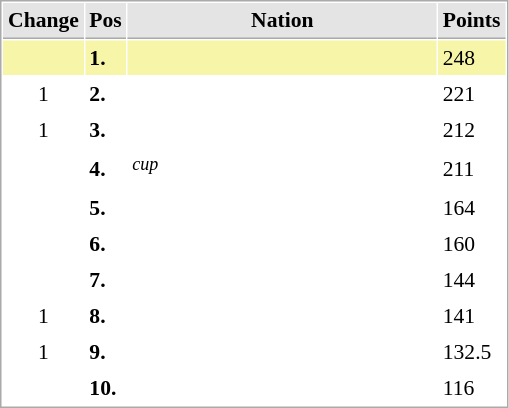<table cellspacing="1" cellpadding="3" style="border:1px solid #aaa; font-size:90%;float: left; margin-left: 1em;">
<tr style="background:#e4e4e4;">
<th style="border-bottom:1px solid #aaa; width:10px;">Change</th>
<th style="border-bottom:1px solid #aaa; width:10px;">Pos</th>
<th style="border-bottom:1px solid #aaa; width:200px;">Nation</th>
<th style="border-bottom:1px solid #aaa; width:30px;">Points</th>
</tr>
<tr style="background:#f7f6a8">
<td style="text-align:center;"></td>
<td><strong>1.</strong></td>
<td></td>
<td>248</td>
</tr>
<tr>
<td style="text-align:center;"> 1</td>
<td><strong>2.</strong></td>
<td></td>
<td>221</td>
</tr>
<tr>
<td style="text-align:center;"> 1</td>
<td><strong>3.</strong></td>
<td></td>
<td>212</td>
</tr>
<tr>
<td style="text-align:center;"></td>
<td><strong>4.</strong></td>
<td> <em><sup>cup</sup></em></td>
<td>211</td>
</tr>
<tr>
<td style="text-align:center;"></td>
<td><strong>5.</strong></td>
<td></td>
<td>164</td>
</tr>
<tr>
<td style="text-align:center;"></td>
<td><strong>6.</strong></td>
<td></td>
<td>160</td>
</tr>
<tr>
<td style="text-align:center;"></td>
<td><strong>7.</strong></td>
<td></td>
<td>144</td>
</tr>
<tr>
<td style="text-align:center;"> 1</td>
<td><strong>8.</strong></td>
<td></td>
<td>141</td>
</tr>
<tr>
<td style="text-align:center;"> 1</td>
<td><strong>9.</strong></td>
<td></td>
<td>132.5</td>
</tr>
<tr>
<td style="text-align:center;"></td>
<td><strong>10.</strong></td>
<td></td>
<td>116</td>
</tr>
</table>
